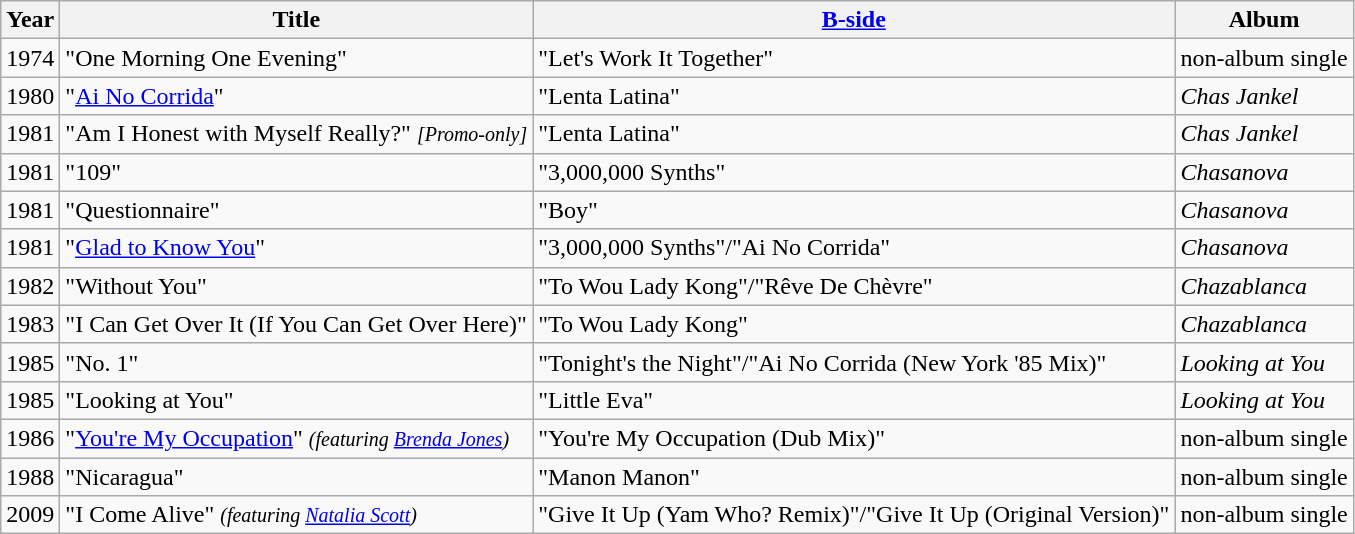<table class="wikitable sortable">
<tr>
<th>Year</th>
<th>Title</th>
<th><a href='#'>B-side</a></th>
<th>Album</th>
</tr>
<tr style="text-align:left;">
<td>1974</td>
<td>"One Morning One Evening"</td>
<td>"Let's Work It Together"</td>
<td>non-album single</td>
</tr>
<tr>
<td style="text-align:left;">1980</td>
<td style="text-align:left;">"<a href='#'>Ai No Corrida</a>"</td>
<td style="text-align:left;">"Lenta Latina"</td>
<td style="text-align:left;"><em>Chas Jankel</em></td>
</tr>
<tr style="text-align:left;">
<td>1981</td>
<td>"Am I Honest with Myself Really?" <small><em>[Promo-only]</em></small></td>
<td>"Lenta Latina"</td>
<td><em>Chas Jankel</em></td>
</tr>
<tr style="text-align:left;">
<td>1981</td>
<td>"109"</td>
<td>"3,000,000 Synths"</td>
<td><em>Chasanova</em></td>
</tr>
<tr style="text-align:left;">
<td>1981</td>
<td>"Questionnaire"</td>
<td>"Boy"</td>
<td><em>Chasanova</em></td>
</tr>
<tr>
<td style="text-align:left;">1981</td>
<td style="text-align:left;">"<a href='#'>Glad to Know You</a>"</td>
<td style="text-align:left;">"3,000,000 Synths"/"Ai No Corrida"</td>
<td style="text-align:left;"><em>Chasanova</em></td>
</tr>
<tr style="text-align:left;">
<td>1982</td>
<td>"Without You"</td>
<td>"To Wou Lady Kong"/"Rêve De Chèvre"</td>
<td><em>Chazablanca</em></td>
</tr>
<tr style="text-align:left;">
<td>1983</td>
<td>"I Can Get Over It (If You Can Get Over Here)"</td>
<td>"To Wou Lady Kong"</td>
<td><em>Chazablanca</em></td>
</tr>
<tr style="text-align:left;">
<td>1985</td>
<td>"No. 1"</td>
<td>"Tonight's the Night"/"Ai No Corrida (New York '85 Mix)"</td>
<td><em>Looking at You</em></td>
</tr>
<tr style="text-align:left;">
<td>1985</td>
<td>"Looking at You"</td>
<td>"Little Eva"</td>
<td><em>Looking at You</em></td>
</tr>
<tr style="text-align:left;">
<td>1986</td>
<td>"<a href='#'>You're My Occupation</a>" <small><em>(featuring <a href='#'>Brenda Jones</a>)</em></small></td>
<td>"You're My Occupation (Dub Mix)"</td>
<td>non-album single</td>
</tr>
<tr style="text-align:left;">
<td>1988</td>
<td>"Nicaragua"</td>
<td>"Manon Manon"</td>
<td>non-album single</td>
</tr>
<tr>
<td style="text-align:left;">2009</td>
<td style="text-align:left;">"I Come Alive" <small><em>(featuring <a href='#'>Natalia Scott</a>)</em></small></td>
<td style="text-align:left;">"Give It Up (Yam Who? Remix)"/"Give It Up (Original Version)"</td>
<td style="text-align:left;">non-album single</td>
</tr>
</table>
